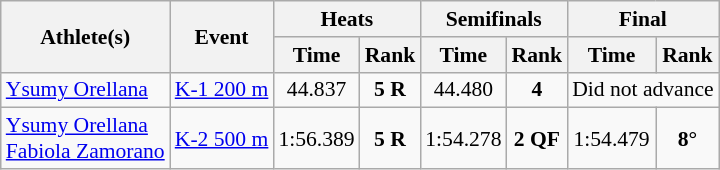<table class="wikitable" border="1" style="font-size:90%">
<tr>
<th rowspan=2>Athlete(s)</th>
<th rowspan=2>Event</th>
<th colspan=2>Heats</th>
<th colspan=2>Semifinals</th>
<th colspan=2>Final</th>
</tr>
<tr>
<th>Time</th>
<th>Rank</th>
<th>Time</th>
<th>Rank</th>
<th>Time</th>
<th>Rank</th>
</tr>
<tr>
<td><a href='#'>Ysumy Orellana</a></td>
<td><a href='#'>K-1 200 m</a></td>
<td align=center>44.837</td>
<td align=center><strong>5 R</strong></td>
<td align=center>44.480</td>
<td align=center><strong>4</strong></td>
<td align=center colspan="2">Did not advance</td>
</tr>
<tr>
<td><a href='#'>Ysumy Orellana</a><br><a href='#'>Fabiola Zamorano</a></td>
<td><a href='#'>K-2 500 m</a></td>
<td align=center>1:56.389</td>
<td align=center><strong>5 R</strong></td>
<td align=center>1:54.278</td>
<td align=center><strong>2 QF</strong></td>
<td align=center>1:54.479</td>
<td align=center><strong>8°</strong></td>
</tr>
</table>
